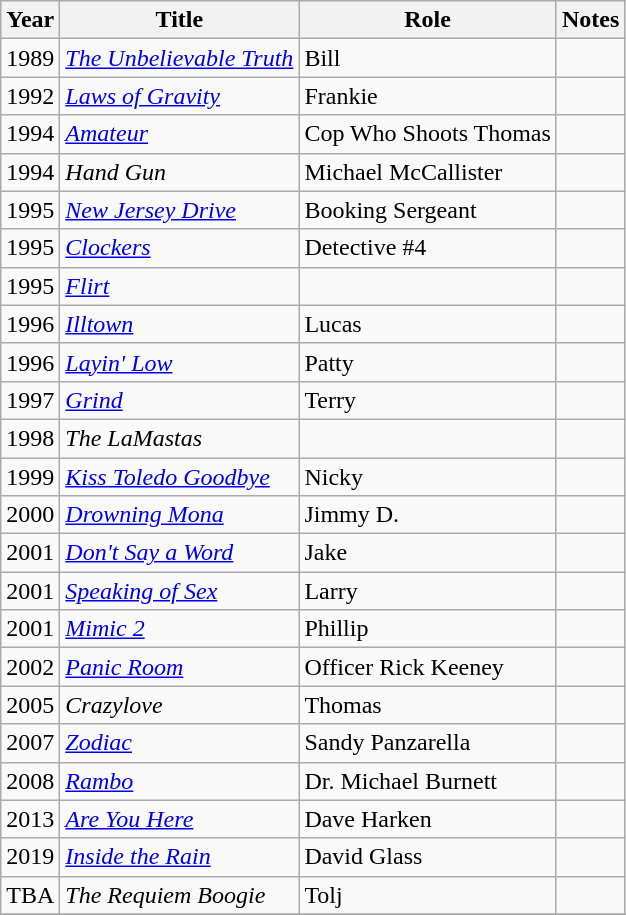<table class="wikitable">
<tr>
<th>Year</th>
<th>Title</th>
<th>Role</th>
<th>Notes</th>
</tr>
<tr>
<td>1989</td>
<td><em><a href='#'>The Unbelievable Truth</a></em></td>
<td>Bill</td>
<td></td>
</tr>
<tr>
<td>1992</td>
<td><em><a href='#'>Laws of Gravity</a></em></td>
<td>Frankie</td>
<td></td>
</tr>
<tr>
<td>1994</td>
<td><em><a href='#'>Amateur</a></em></td>
<td>Cop Who Shoots Thomas</td>
<td></td>
</tr>
<tr>
<td>1994</td>
<td><em>Hand Gun</em></td>
<td>Michael McCallister</td>
<td></td>
</tr>
<tr>
<td>1995</td>
<td><em><a href='#'>New Jersey Drive</a></em></td>
<td>Booking Sergeant</td>
<td></td>
</tr>
<tr>
<td>1995</td>
<td><em><a href='#'>Clockers</a></em></td>
<td>Detective #4</td>
<td></td>
</tr>
<tr>
<td>1995</td>
<td><em><a href='#'>Flirt</a></em></td>
<td></td>
<td></td>
</tr>
<tr>
<td>1996</td>
<td><em><a href='#'>Illtown</a></em></td>
<td>Lucas</td>
<td></td>
</tr>
<tr>
<td>1996</td>
<td><em><a href='#'>Layin' Low</a></em></td>
<td>Patty</td>
<td></td>
</tr>
<tr>
<td>1997</td>
<td><em><a href='#'>Grind</a></em></td>
<td>Terry</td>
<td></td>
</tr>
<tr>
<td>1998</td>
<td><em>The LaMastas</em></td>
<td></td>
<td></td>
</tr>
<tr>
<td>1999</td>
<td><em><a href='#'>Kiss Toledo Goodbye</a></em></td>
<td>Nicky</td>
<td></td>
</tr>
<tr>
<td>2000</td>
<td><em><a href='#'>Drowning Mona</a></em></td>
<td>Jimmy D.</td>
<td></td>
</tr>
<tr>
<td>2001</td>
<td><em><a href='#'>Don't Say a Word</a></em></td>
<td>Jake</td>
<td></td>
</tr>
<tr>
<td>2001</td>
<td><em><a href='#'>Speaking of Sex</a></em></td>
<td>Larry</td>
<td></td>
</tr>
<tr>
<td>2001</td>
<td><em><a href='#'>Mimic 2</a></em></td>
<td>Phillip</td>
<td></td>
</tr>
<tr>
<td>2002</td>
<td><em><a href='#'>Panic Room</a></em></td>
<td>Officer Rick Keeney</td>
<td></td>
</tr>
<tr>
<td>2005</td>
<td><em>Crazylove</em></td>
<td>Thomas</td>
<td></td>
</tr>
<tr>
<td>2007</td>
<td><em><a href='#'>Zodiac</a></em></td>
<td>Sandy Panzarella</td>
<td></td>
</tr>
<tr>
<td>2008</td>
<td><em><a href='#'>Rambo</a></em></td>
<td>Dr. Michael Burnett</td>
<td></td>
</tr>
<tr>
<td>2013</td>
<td><em><a href='#'>Are You Here</a></em></td>
<td>Dave Harken</td>
<td></td>
</tr>
<tr>
<td>2019</td>
<td><em><a href='#'>Inside the Rain</a></em></td>
<td>David Glass</td>
<td></td>
</tr>
<tr>
<td>TBA</td>
<td><em>The Requiem Boogie</em></td>
<td>Tolj</td>
<td></td>
</tr>
<tr>
</tr>
</table>
